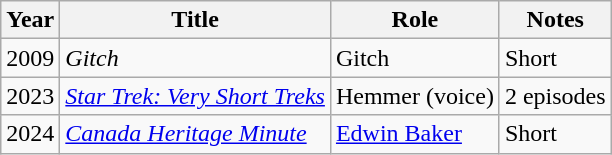<table class="wikitable">
<tr>
<th>Year</th>
<th>Title</th>
<th>Role</th>
<th>Notes</th>
</tr>
<tr>
<td>2009</td>
<td><em>Gitch</em></td>
<td>Gitch</td>
<td>Short</td>
</tr>
<tr>
<td>2023</td>
<td><em><a href='#'>Star Trek: Very Short Treks</a></em></td>
<td>Hemmer (voice)</td>
<td>2 episodes</td>
</tr>
<tr>
<td>2024</td>
<td><em><a href='#'>Canada Heritage Minute</a></em></td>
<td><a href='#'>Edwin Baker</a></td>
<td>Short</td>
</tr>
</table>
